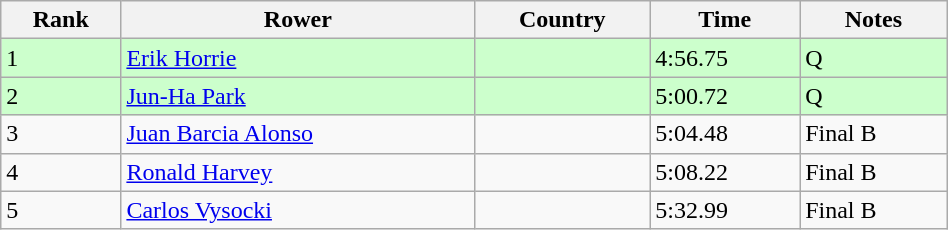<table class="wikitable" width=50%>
<tr>
<th>Rank</th>
<th>Rower</th>
<th>Country</th>
<th>Time</th>
<th>Notes</th>
</tr>
<tr bgcolor=#ccffcc>
<td>1</td>
<td><a href='#'>Erik Horrie</a></td>
<td></td>
<td>4:56.75</td>
<td>Q</td>
</tr>
<tr bgcolor=#ccffcc>
<td>2</td>
<td><a href='#'>Jun-Ha Park</a></td>
<td></td>
<td>5:00.72</td>
<td>Q</td>
</tr>
<tr>
<td>3</td>
<td><a href='#'>Juan Barcia Alonso</a></td>
<td></td>
<td>5:04.48</td>
<td>Final B</td>
</tr>
<tr>
<td>4</td>
<td><a href='#'>Ronald Harvey</a></td>
<td></td>
<td>5:08.22</td>
<td>Final B</td>
</tr>
<tr>
<td>5</td>
<td><a href='#'>Carlos Vysocki</a></td>
<td></td>
<td>5:32.99</td>
<td>Final B</td>
</tr>
</table>
